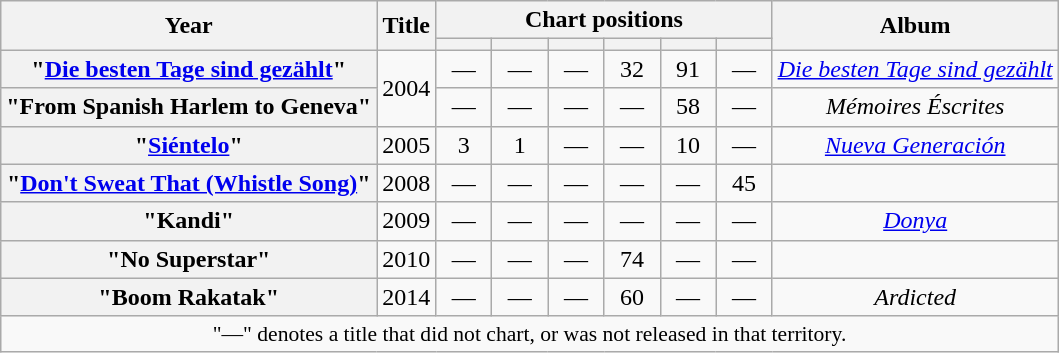<table class="wikitable plainrowheaders" style="text-align:center">
<tr>
<th rowspan="2">Year</th>
<th rowspan="2">Title</th>
<th colspan="6">Chart positions</th>
<th rowspan="2">Album</th>
</tr>
<tr>
<th width="30"></th>
<th width="30"></th>
<th width="30"></th>
<th width="30"></th>
<th width="30"></th>
<th width="30"></th>
</tr>
<tr>
<th scope="row">"<a href='#'>Die besten Tage sind gezählt</a>" </th>
<td rowspan="2">2004</td>
<td style="text-align:center;">—</td>
<td style="text-align:center;">—</td>
<td style="text-align:center;">—</td>
<td style="text-align:center;">32</td>
<td style="text-align:center;">91</td>
<td style="text-align:center;">—</td>
<td><em><a href='#'>Die besten Tage sind gezählt</a></em></td>
</tr>
<tr>
<th scope="row">"From Spanish Harlem to Geneva" </th>
<td style="text-align:center;">—</td>
<td style="text-align:center;">—</td>
<td style="text-align:center;">—</td>
<td style="text-align:center;">—</td>
<td style="text-align:center;">58</td>
<td style="text-align:center;">—</td>
<td><em>Mémoires Éscrites</em></td>
</tr>
<tr>
<th scope="row">"<a href='#'>Siéntelo</a>" </th>
<td>2005</td>
<td style="text-align:center;">3</td>
<td style="text-align:center;">1</td>
<td style="text-align:center;">—</td>
<td style="text-align:center;">—</td>
<td style="text-align:center;">10</td>
<td style="text-align:center;">—</td>
<td><em><a href='#'>Nueva Generación</a></em></td>
</tr>
<tr>
<th scope="row">"<a href='#'>Don't Sweat That (Whistle Song)</a>"<br></th>
<td>2008</td>
<td>—</td>
<td>—</td>
<td>—</td>
<td>—</td>
<td>—</td>
<td>45<br></td>
<td></td>
</tr>
<tr>
<th scope="row">"Kandi"<br></th>
<td>2009</td>
<td>—</td>
<td>—</td>
<td>—</td>
<td>—</td>
<td>—</td>
<td>—</td>
<td><em><a href='#'>Donya</a></em></td>
</tr>
<tr>
<th scope="row">"No Superstar"<br></th>
<td>2010</td>
<td>—</td>
<td>—</td>
<td>—</td>
<td>74</td>
<td>—</td>
<td>—</td>
<td></td>
</tr>
<tr>
<th scope="row">"Boom Rakatak"<br></th>
<td>2014</td>
<td>—</td>
<td>—</td>
<td>—</td>
<td>60</td>
<td>—</td>
<td>—</td>
<td><em>Ardicted</em></td>
</tr>
<tr>
<td colspan="14" style="font-size:90%;">"—" denotes a title that did not chart, or was not released in that territory.</td>
</tr>
</table>
